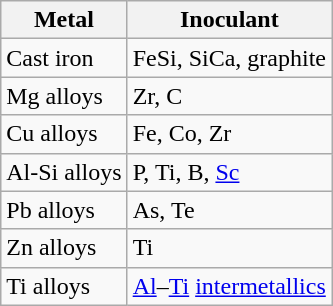<table class="wikitable">
<tr>
<th>Metal</th>
<th>Inoculant</th>
</tr>
<tr>
<td>Cast iron</td>
<td>FeSi, SiCa, graphite</td>
</tr>
<tr>
<td>Mg alloys</td>
<td>Zr, C</td>
</tr>
<tr>
<td>Cu alloys</td>
<td>Fe, Co, Zr</td>
</tr>
<tr>
<td>Al-Si alloys</td>
<td>P, Ti, B, <a href='#'>Sc</a></td>
</tr>
<tr>
<td>Pb alloys</td>
<td>As, Te</td>
</tr>
<tr>
<td>Zn alloys</td>
<td>Ti</td>
</tr>
<tr>
<td>Ti alloys </td>
<td><a href='#'>Al</a>–<a href='#'>Ti</a> <a href='#'>intermetallics</a></td>
</tr>
</table>
